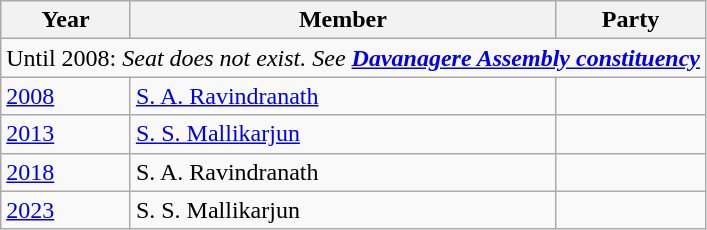<table class="wikitable">
<tr>
<th>Year</th>
<th>Member</th>
<th colspan="2">Party</th>
</tr>
<tr>
<td colspan=4 align=center>Until 2008: <em>Seat does not exist. See <strong><a href='#'>Davanagere Assembly constituency</a><strong><em></td>
</tr>
<tr>
<td><a href='#'>2008</a></td>
<td><a href='#'>S. A. Ravindranath</a></td>
<td></td>
</tr>
<tr>
<td><a href='#'>2013</a></td>
<td><a href='#'>S. S. Mallikarjun</a></td>
<td></td>
</tr>
<tr>
<td><a href='#'>2018</a></td>
<td>S. A. Ravindranath</td>
<td></td>
</tr>
<tr>
<td><a href='#'>2023</a></td>
<td>S. S. Mallikarjun</td>
<td></td>
</tr>
</table>
